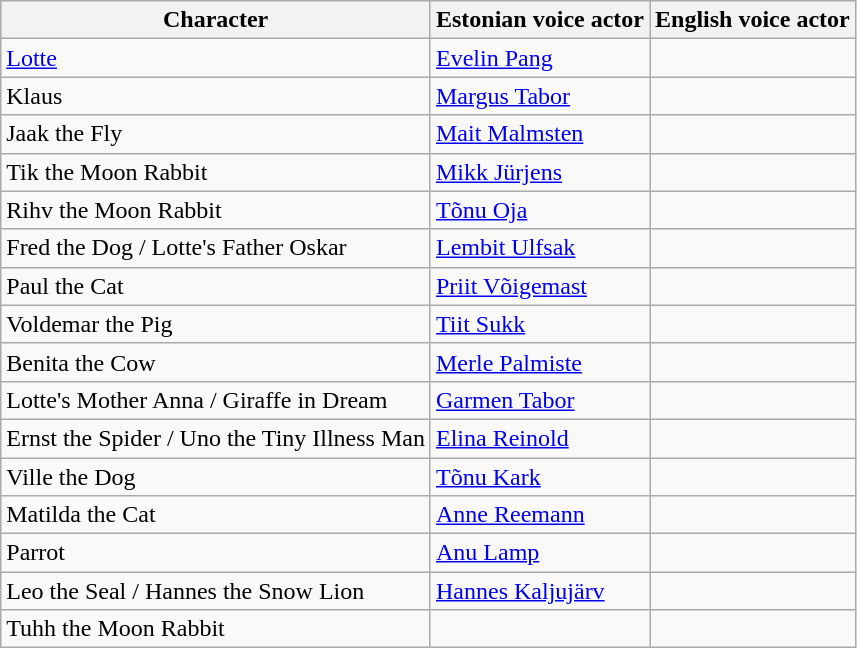<table class="wikitable">
<tr>
<th>Character</th>
<th>Estonian voice actor</th>
<th>English voice actor</th>
</tr>
<tr>
<td><a href='#'>Lotte</a></td>
<td><a href='#'>Evelin Pang</a></td>
<td></td>
</tr>
<tr>
<td>Klaus</td>
<td><a href='#'>Margus Tabor</a></td>
<td></td>
</tr>
<tr>
<td>Jaak the Fly</td>
<td><a href='#'>Mait Malmsten</a></td>
<td></td>
</tr>
<tr>
<td>Tik the Moon Rabbit</td>
<td><a href='#'>Mikk Jürjens</a></td>
<td></td>
</tr>
<tr>
<td>Rihv the Moon Rabbit</td>
<td><a href='#'>Tõnu Oja</a></td>
<td></td>
</tr>
<tr>
<td>Fred the Dog / Lotte's Father Oskar</td>
<td><a href='#'>Lembit Ulfsak</a></td>
<td></td>
</tr>
<tr>
<td>Paul the Cat</td>
<td><a href='#'>Priit Võigemast</a></td>
<td></td>
</tr>
<tr>
<td>Voldemar the Pig</td>
<td><a href='#'>Tiit Sukk</a></td>
<td></td>
</tr>
<tr>
<td>Benita the Cow</td>
<td><a href='#'>Merle Palmiste</a></td>
<td></td>
</tr>
<tr>
<td>Lotte's Mother Anna / Giraffe in Dream</td>
<td><a href='#'>Garmen Tabor</a></td>
<td></td>
</tr>
<tr>
<td>Ernst the Spider / Uno the Tiny Illness Man</td>
<td><a href='#'>Elina Reinold</a></td>
<td></td>
</tr>
<tr>
<td>Ville the Dog</td>
<td><a href='#'>Tõnu Kark</a></td>
<td></td>
</tr>
<tr>
<td>Matilda the Cat</td>
<td><a href='#'>Anne Reemann</a></td>
<td></td>
</tr>
<tr>
<td>Parrot</td>
<td><a href='#'>Anu Lamp</a></td>
<td></td>
</tr>
<tr>
<td>Leo the Seal / Hannes the Snow Lion</td>
<td><a href='#'>Hannes Kaljujärv</a></td>
<td></td>
</tr>
<tr>
<td>Tuhh the Moon Rabbit</td>
<td></td>
<td></td>
</tr>
</table>
